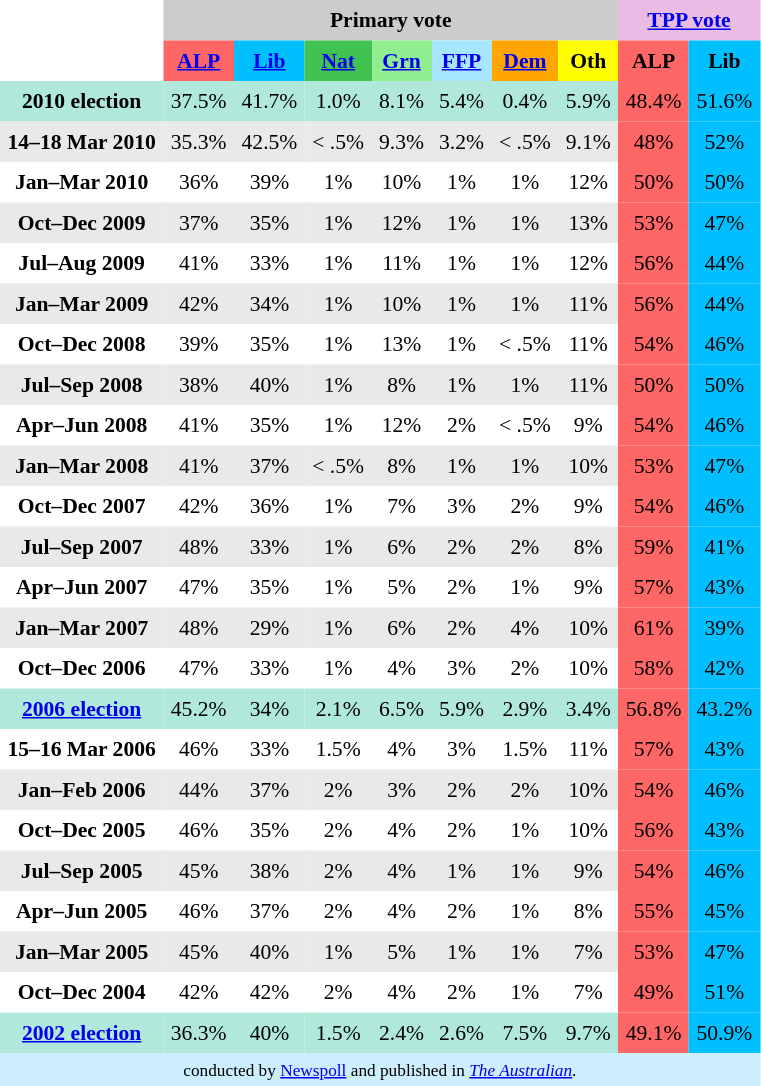<table class="toccolours" cellpadding="5" cellspacing="0" style="float:left; margin-right:.5em; margin-top:.4em; font-size:90%;">
<tr>
</tr>
<tr>
<th style="background:#; text-align:center;"></th>
<th style="background:#ccc; text-align:center;" colspan="7">Primary vote</th>
<th style="background:#ebbce3; text-align:center;" colspan="2"><a href='#'>TPP vote</a></th>
</tr>
<tr>
<th style="background:#; text-align:center;"></th>
<th style="background:#f66; text-align:center;"><a href='#'>ALP</a></th>
<th style="background:#00bfff; text-align:center;"><a href='#'>Lib</a></th>
<th style="background:#40c351; text-align:center;"><a href='#'>Nat</a></th>
<th style="background:#90ee90; text-align:center;"><a href='#'>Grn</a></th>
<th style="background:#a6e7ff; text-align:center;"><a href='#'>FFP</a></th>
<th style="background:orange; text-align:center;"><a href='#'>Dem</a></th>
<th style="background:#ff0; text-align:center;">Oth</th>
<th style="background:#f66; text-align:center;">ALP</th>
<th style="background:#00bfff; text-align:center;">Lib</th>
</tr>
<tr>
<th style="background:#b0e9db;">2010 election</th>
<td style="text-align:center; background:#b0e9db;">37.5%</td>
<td style="text-align:center; background:#b0e9db;">41.7%</td>
<td width="" style="text-align:center; background:#b0e9db;">1.0%</td>
<td width="" style="text-align:center; background:#b0e9db;">8.1%</td>
<td width="" style="text-align:center; background:#b0e9db;">5.4%</td>
<td width="" style="text-align:center; background:#b0e9db;">0.4%</td>
<td width="" style="text-align:center; background:#b0e9db;">5.9%</td>
<td width="" style="text-align:center; background:#f66;">48.4%</td>
<td width="" style="text-align:center; background:#00bfff;">51.6%</td>
</tr>
<tr>
<th style="background:#e9e9e9;">14–18 Mar 2010</th>
<td style="text-align:center; background:#e9e9e9;">35.3%</td>
<td style="text-align:center; background:#e9e9e9;">42.5%</td>
<td width="" style="text-align:center; background:#e9e9e9;">< .5%</td>
<td width="" style="text-align:center; background:#e9e9e9;">9.3%</td>
<td width="" style="text-align:center; background:#e9e9e9;">3.2%</td>
<td width="" style="text-align:center; background:#e9e9e9;">< .5%</td>
<td width="" style="text-align:center; background:#e9e9e9;">9.1%</td>
<td width="" style="text-align:center; background:#f66;">48%</td>
<td width="" style="text-align:center; background:#00bfff;">52%</td>
</tr>
<tr>
<th>Jan–Mar 2010</th>
<td style="text-align:center;" bgcolor="">36%</td>
<td style="text-align:center;" bgcolor="">39%</td>
<td style="text-align:center;" width="" bgcolor="">1%</td>
<td style="text-align:center;" width="" bgcolor="">10%</td>
<td style="text-align:center;" width="" bgcolor="">1%</td>
<td style="text-align:center;" width="" bgcolor="">1%</td>
<td style="text-align:center;" width="" bgcolor="">12%</td>
<td width="" style="text-align:center; background:#f66;">50%</td>
<td width="" style="text-align:center; background:#00bfff;">50%</td>
</tr>
<tr>
<th style="background:#e9e9e9;">Oct–Dec 2009</th>
<td style="text-align:center; background:#e9e9e9;">37%</td>
<td style="text-align:center; background:#e9e9e9;">35%</td>
<td width="" style="text-align:center; background:#e9e9e9;">1%</td>
<td width="" style="text-align:center; background:#e9e9e9;">12%</td>
<td width="" style="text-align:center; background:#e9e9e9;">1%</td>
<td width="" style="text-align:center; background:#e9e9e9;">1%</td>
<td width="" style="text-align:center; background:#e9e9e9;">13%</td>
<td width="" style="text-align:center; background:#f66;">53%</td>
<td width="" style="text-align:center; background:#00bfff;">47%</td>
</tr>
<tr>
<th>Jul–Aug 2009</th>
<td style="text-align:center;" bgcolor="">41%</td>
<td style="text-align:center;" bgcolor="">33%</td>
<td style="text-align:center;" width="" bgcolor="">1%</td>
<td style="text-align:center;" width="" bgcolor="">11%</td>
<td style="text-align:center;" width="" bgcolor="">1%</td>
<td style="text-align:center;" width="" bgcolor="">1%</td>
<td style="text-align:center;" width="" bgcolor="">12%</td>
<td width="" style="text-align:center; background:#f66;">56%</td>
<td width="" style="text-align:center; background:#00bfff;">44%</td>
</tr>
<tr>
<th style="background:#e9e9e9;">Jan–Mar 2009</th>
<td style="text-align:center; background:#e9e9e9;">42%</td>
<td style="text-align:center; background:#e9e9e9;">34%</td>
<td width="" style="text-align:center; background:#e9e9e9;">1%</td>
<td width="" style="text-align:center; background:#e9e9e9;">10%</td>
<td width="" style="text-align:center; background:#e9e9e9;">1%</td>
<td width="" style="text-align:center; background:#e9e9e9;">1%</td>
<td width="" style="text-align:center; background:#e9e9e9;">11%</td>
<td width="" style="text-align:center; background:#f66;">56%</td>
<td width="" style="text-align:center; background:#00bfff;">44%</td>
</tr>
<tr>
<th>Oct–Dec 2008</th>
<td style="text-align:center;" bgcolor="">39%</td>
<td style="text-align:center;" bgcolor="">35%</td>
<td style="text-align:center;" width="" bgcolor="">1%</td>
<td style="text-align:center;" width="" bgcolor="">13%</td>
<td style="text-align:center;" width="" bgcolor="">1%</td>
<td style="text-align:center;" width="" bgcolor="">< .5%</td>
<td style="text-align:center;" width="" bgcolor="">11%</td>
<td width="" style="text-align:center; background:#f66;">54%</td>
<td width="" style="text-align:center; background:#00bfff;">46%</td>
</tr>
<tr>
<th style="background:#e9e9e9;">Jul–Sep 2008</th>
<td style="text-align:center; background:#e9e9e9;">38%</td>
<td style="text-align:center; background:#e9e9e9;">40%</td>
<td width="" style="text-align:center; background:#e9e9e9;">1%</td>
<td width="" style="text-align:center; background:#e9e9e9;">8%</td>
<td width="" style="text-align:center; background:#e9e9e9;">1%</td>
<td width="" style="text-align:center; background:#e9e9e9;">1%</td>
<td width="" style="text-align:center; background:#e9e9e9;">11%</td>
<td width="" style="text-align:center; background:#f66;">50%</td>
<td width="" style="text-align:center; background:#00bfff;">50%</td>
</tr>
<tr>
<th>Apr–Jun 2008</th>
<td style="text-align:center;" bgcolor="">41%</td>
<td style="text-align:center;" bgcolor="">35%</td>
<td style="text-align:center;" width="" bgcolor="">1%</td>
<td style="text-align:center;" width="" bgcolor="">12%</td>
<td style="text-align:center;" width="" bgcolor="">2%</td>
<td style="text-align:center;" width="" bgcolor="">< .5%</td>
<td style="text-align:center;" width="" bgcolor="">9%</td>
<td width="" style="text-align:center; background:#f66;">54%</td>
<td width="" style="text-align:center; background:#00bfff;">46%</td>
</tr>
<tr>
<th style="background:#e9e9e9;">Jan–Mar 2008</th>
<td style="text-align:center; background:#e9e9e9;">41%</td>
<td style="text-align:center; background:#e9e9e9;">37%</td>
<td width="" style="text-align:center; background:#e9e9e9;">< .5%</td>
<td width="" style="text-align:center; background:#e9e9e9;">8%</td>
<td width="" style="text-align:center; background:#e9e9e9;">1%</td>
<td width="" style="text-align:center; background:#e9e9e9;">1%</td>
<td width="" style="text-align:center; background:#e9e9e9;">10%</td>
<td width="" style="text-align:center; background:#f66;">53%</td>
<td width="" style="text-align:center; background:#00bfff;">47%</td>
</tr>
<tr>
<th>Oct–Dec 2007</th>
<td style="text-align:center;" bgcolor="">42%</td>
<td style="text-align:center;" bgcolor="">36%</td>
<td style="text-align:center;" width="" bgcolor="">1%</td>
<td style="text-align:center;" width="" bgcolor="">7%</td>
<td style="text-align:center;" width="" bgcolor="">3%</td>
<td style="text-align:center;" width="" bgcolor="">2%</td>
<td style="text-align:center;" width="" bgcolor="">9%</td>
<td width="" style="text-align:center; background:#f66;">54%</td>
<td width="" style="text-align:center; background:#00bfff;">46%</td>
</tr>
<tr>
<th style="background:#e9e9e9;">Jul–Sep 2007</th>
<td style="text-align:center; background:#e9e9e9;">48%</td>
<td style="text-align:center; background:#e9e9e9;">33%</td>
<td width="" style="text-align:center; background:#e9e9e9;">1%</td>
<td width="" style="text-align:center; background:#e9e9e9;">6%</td>
<td width="" style="text-align:center; background:#e9e9e9;">2%</td>
<td width="" style="text-align:center; background:#e9e9e9;">2%</td>
<td width="" style="text-align:center; background:#e9e9e9;">8%</td>
<td width="" style="text-align:center; background:#f66;">59%</td>
<td width="" style="text-align:center; background:#00bfff;">41%</td>
</tr>
<tr>
<th>Apr–Jun 2007</th>
<td style="text-align:center;" bgcolor="">47%</td>
<td style="text-align:center;" bgcolor="">35%</td>
<td style="text-align:center;" width="" bgcolor="">1%</td>
<td style="text-align:center;" width="" bgcolor="">5%</td>
<td style="text-align:center;" width="" bgcolor="">2%</td>
<td style="text-align:center;" width="" bgcolor="">1%</td>
<td style="text-align:center;" width="" bgcolor="">9%</td>
<td width="" style="text-align:center; background:#f66;">57%</td>
<td width="" style="text-align:center; background:#00bfff;">43%</td>
</tr>
<tr>
<th style="background:#e9e9e9;">Jan–Mar 2007</th>
<td style="text-align:center; background:#e9e9e9;">48%</td>
<td style="text-align:center; background:#e9e9e9;">29%</td>
<td width="" style="text-align:center; background:#e9e9e9;">1%</td>
<td width="" style="text-align:center; background:#e9e9e9;">6%</td>
<td width="" style="text-align:center; background:#e9e9e9;">2%</td>
<td width="" style="text-align:center; background:#e9e9e9;">4%</td>
<td width="" style="text-align:center; background:#e9e9e9;">10%</td>
<td width="" style="text-align:center; background:#f66;">61%</td>
<td width="" style="text-align:center; background:#00bfff;">39%</td>
</tr>
<tr>
<th>Oct–Dec 2006</th>
<td style="text-align:center;" bgcolor="">47%</td>
<td style="text-align:center;" bgcolor="">33%</td>
<td style="text-align:center;" width="" bgcolor="">1%</td>
<td style="text-align:center;" width="" bgcolor="">4%</td>
<td style="text-align:center;" width="" bgcolor="">3%</td>
<td style="text-align:center;" width="" bgcolor="">2%</td>
<td style="text-align:center;" width="" bgcolor="">10%</td>
<td width="" style="text-align:center; background:#f66;">58%</td>
<td width="" style="text-align:center; background:#00bfff;">42%</td>
</tr>
<tr>
<th style="background:#b0e9db;"><a href='#'>2006 election</a></th>
<td style="text-align:center; background:#b0e9db;">45.2%</td>
<td style="text-align:center; background:#b0e9db;">34%</td>
<td width="" style="text-align:center; background:#b0e9db;">2.1%</td>
<td width="" style="text-align:center; background:#b0e9db;">6.5%</td>
<td width="" style="text-align:center; background:#b0e9db;">5.9%</td>
<td width="" style="text-align:center; background:#b0e9db;">2.9%</td>
<td width="" style="text-align:center; background:#b0e9db;">3.4%</td>
<td width="" style="text-align:center; background:#f66;">56.8%</td>
<td width="" style="text-align:center; background:#00bfff;">43.2%</td>
</tr>
<tr>
<th>15–16 Mar 2006</th>
<td style="text-align:center;" bgcolor="">46%</td>
<td style="text-align:center;" bgcolor="">33%</td>
<td style="text-align:center;" width="" bgcolor="">1.5%</td>
<td style="text-align:center;" width="" bgcolor="">4%</td>
<td style="text-align:center;" width="" bgcolor="">3%</td>
<td style="text-align:center;" width="" bgcolor="">1.5%</td>
<td style="text-align:center;" width="" bgcolor="">11%</td>
<td width="" style="text-align:center; background:#f66;">57%</td>
<td width="" style="text-align:center; background:#00bfff;">43%</td>
</tr>
<tr>
<th style="background:#e9e9e9;">Jan–Feb 2006</th>
<td style="text-align:center; background:#e9e9e9;">44%</td>
<td style="text-align:center; background:#e9e9e9;">37%</td>
<td width="" style="text-align:center; background:#e9e9e9;">2%</td>
<td width="" style="text-align:center; background:#e9e9e9;">3%</td>
<td width="" style="text-align:center; background:#e9e9e9;">2%</td>
<td width="" style="text-align:center; background:#e9e9e9;">2%</td>
<td width="" style="text-align:center; background:#e9e9e9;">10%</td>
<td width="" style="text-align:center; background:#f66;">54%</td>
<td width="" style="text-align:center; background:#00bfff;">46%</td>
</tr>
<tr>
<th>Oct–Dec 2005</th>
<td style="text-align:center;" bgcolor="">46%</td>
<td style="text-align:center;" bgcolor="">35%</td>
<td style="text-align:center;" width="" bgcolor="">2%</td>
<td style="text-align:center;" width="" bgcolor="">4%</td>
<td style="text-align:center;" width="" bgcolor="">2%</td>
<td style="text-align:center;" width="" bgcolor="">1%</td>
<td style="text-align:center;" width="" bgcolor="">10%</td>
<td width="" style="text-align:center; background:#f66;">56%</td>
<td width="" style="text-align:center; background:#00bfff;">43%</td>
</tr>
<tr>
<th style="background:#e9e9e9;">Jul–Sep 2005</th>
<td style="text-align:center; background:#e9e9e9;">45%</td>
<td style="text-align:center; background:#e9e9e9;">38%</td>
<td width="" style="text-align:center; background:#e9e9e9;">2%</td>
<td width="" style="text-align:center; background:#e9e9e9;">4%</td>
<td width="" style="text-align:center; background:#e9e9e9;">1%</td>
<td width="" style="text-align:center; background:#e9e9e9;">1%</td>
<td width="" style="text-align:center; background:#e9e9e9;">9%</td>
<td width="" style="text-align:center; background:#f66;">54%</td>
<td width="" style="text-align:center; background:#00bfff;">46%</td>
</tr>
<tr>
<th>Apr–Jun 2005</th>
<td style="text-align:center;" bgcolor="">46%</td>
<td style="text-align:center;" bgcolor="">37%</td>
<td style="text-align:center;" width="" bgcolor="">2%</td>
<td style="text-align:center;" width="" bgcolor="">4%</td>
<td style="text-align:center;" width="" bgcolor="">2%</td>
<td style="text-align:center;" width="" bgcolor="">1%</td>
<td style="text-align:center;" width="" bgcolor="">8%</td>
<td width="" style="text-align:center; background:#f66;">55%</td>
<td width="" style="text-align:center; background:#00bfff;">45%</td>
</tr>
<tr>
<th style="background:#e9e9e9;">Jan–Mar 2005</th>
<td style="text-align:center; background:#e9e9e9;">45%</td>
<td style="text-align:center; background:#e9e9e9;">40%</td>
<td width="" style="text-align:center; background:#e9e9e9;">1%</td>
<td width="" style="text-align:center; background:#e9e9e9;">5%</td>
<td width="" style="text-align:center; background:#e9e9e9;">1%</td>
<td width="" style="text-align:center; background:#e9e9e9;">1%</td>
<td width="" style="text-align:center; background:#e9e9e9;">7%</td>
<td width="" style="text-align:center; background:#f66;">53%</td>
<td width="" style="text-align:center; background:#00bfff;">47%</td>
</tr>
<tr>
<th>Oct–Dec 2004</th>
<td style="text-align:center;" bgcolor="">42%</td>
<td style="text-align:center;" bgcolor="">42%</td>
<td style="text-align:center;" width="" bgcolor="">2%</td>
<td style="text-align:center;" width="" bgcolor="">4%</td>
<td style="text-align:center;" width="" bgcolor="">2%</td>
<td style="text-align:center;" width="" bgcolor="">1%</td>
<td style="text-align:center;" width="" bgcolor="">7%</td>
<td width="" style="text-align:center; background:#f66;">49%</td>
<td width="" style="text-align:center; background:#00bfff;">51%</td>
</tr>
<tr>
<th style="background:#b0e9db;"><a href='#'>2002 election</a></th>
<td style="text-align:center; background:#b0e9db;">36.3%</td>
<td style="text-align:center; background:#b0e9db;">40%</td>
<td width="" style="text-align:center; background:#b0e9db;">1.5%</td>
<td width="" style="text-align:center; background:#b0e9db;">2.4%</td>
<td width="" style="text-align:center; background:#b0e9db;">2.6%</td>
<td width="" style="text-align:center; background:#b0e9db;">7.5%</td>
<td width="" style="text-align:center; background:#b0e9db;">9.7%</td>
<td width="" style="text-align:center; background:#f66;">49.1%</td>
<td width="" style="text-align:center; background:#00bfff;">50.9%</td>
</tr>
<tr>
<td colspan="11" style="font-size:80%; background:#cef; text-align:center;"> conducted by <a href='#'>Newspoll</a> and published in <em><a href='#'>The Australian</a></em>.<br></td>
</tr>
</table>
